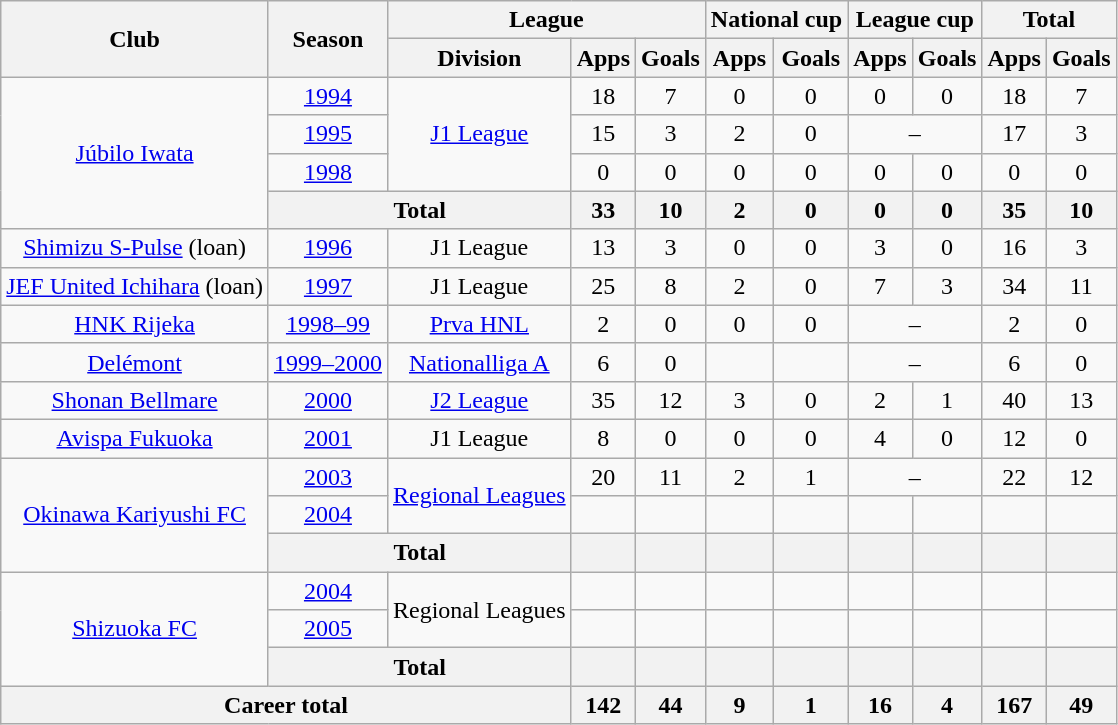<table class="wikitable" style="text-align:center">
<tr>
<th rowspan="2">Club</th>
<th rowspan="2">Season</th>
<th colspan="3">League</th>
<th colspan="2">National cup</th>
<th colspan="2">League cup</th>
<th colspan="2">Total</th>
</tr>
<tr>
<th>Division</th>
<th>Apps</th>
<th>Goals</th>
<th>Apps</th>
<th>Goals</th>
<th>Apps</th>
<th>Goals</th>
<th>Apps</th>
<th>Goals</th>
</tr>
<tr>
<td rowspan="4"><a href='#'>Júbilo Iwata</a></td>
<td><a href='#'>1994</a></td>
<td rowspan="3"><a href='#'>J1 League</a></td>
<td>18</td>
<td>7</td>
<td>0</td>
<td>0</td>
<td>0</td>
<td>0</td>
<td>18</td>
<td>7</td>
</tr>
<tr>
<td><a href='#'>1995</a></td>
<td>15</td>
<td>3</td>
<td>2</td>
<td>0</td>
<td colspan="2">–</td>
<td>17</td>
<td>3</td>
</tr>
<tr>
<td><a href='#'>1998</a></td>
<td>0</td>
<td>0</td>
<td>0</td>
<td>0</td>
<td>0</td>
<td>0</td>
<td>0</td>
<td>0</td>
</tr>
<tr>
<th colspan="2">Total</th>
<th>33</th>
<th>10</th>
<th>2</th>
<th>0</th>
<th>0</th>
<th>0</th>
<th>35</th>
<th>10</th>
</tr>
<tr>
<td><a href='#'>Shimizu S-Pulse</a> (loan)</td>
<td><a href='#'>1996</a></td>
<td>J1 League</td>
<td>13</td>
<td>3</td>
<td>0</td>
<td>0</td>
<td>3</td>
<td>0</td>
<td>16</td>
<td>3</td>
</tr>
<tr>
<td><a href='#'>JEF United Ichihara</a> (loan)</td>
<td><a href='#'>1997</a></td>
<td>J1 League</td>
<td>25</td>
<td>8</td>
<td>2</td>
<td>0</td>
<td>7</td>
<td>3</td>
<td>34</td>
<td>11</td>
</tr>
<tr>
<td><a href='#'>HNK Rijeka</a></td>
<td><a href='#'>1998–99</a></td>
<td><a href='#'>Prva HNL</a></td>
<td>2</td>
<td>0</td>
<td>0</td>
<td>0</td>
<td colspan="2">–</td>
<td>2</td>
<td>0</td>
</tr>
<tr>
<td><a href='#'>Delémont</a></td>
<td><a href='#'>1999–2000</a></td>
<td><a href='#'>Nationalliga A</a></td>
<td>6</td>
<td>0</td>
<td></td>
<td></td>
<td colspan="2">–</td>
<td>6</td>
<td>0</td>
</tr>
<tr>
<td><a href='#'>Shonan Bellmare</a></td>
<td><a href='#'>2000</a></td>
<td><a href='#'>J2 League</a></td>
<td>35</td>
<td>12</td>
<td>3</td>
<td>0</td>
<td>2</td>
<td>1</td>
<td>40</td>
<td>13</td>
</tr>
<tr>
<td><a href='#'>Avispa Fukuoka</a></td>
<td><a href='#'>2001</a></td>
<td>J1 League</td>
<td>8</td>
<td>0</td>
<td>0</td>
<td>0</td>
<td>4</td>
<td>0</td>
<td>12</td>
<td>0</td>
</tr>
<tr>
<td rowspan="3"><a href='#'>Okinawa Kariyushi FC</a></td>
<td><a href='#'>2003</a></td>
<td rowspan="2"><a href='#'>Regional Leagues</a></td>
<td>20</td>
<td>11</td>
<td>2</td>
<td>1</td>
<td colspan="2">–</td>
<td>22</td>
<td>12</td>
</tr>
<tr>
<td><a href='#'>2004</a></td>
<td></td>
<td></td>
<td></td>
<td></td>
<td></td>
<td></td>
<td></td>
<td></td>
</tr>
<tr>
<th colspan="2">Total</th>
<th></th>
<th></th>
<th></th>
<th></th>
<th></th>
<th></th>
<th></th>
<th></th>
</tr>
<tr>
<td rowspan="3"><a href='#'>Shizuoka FC</a></td>
<td><a href='#'>2004</a></td>
<td rowspan="2">Regional Leagues</td>
<td></td>
<td></td>
<td></td>
<td></td>
<td></td>
<td></td>
<td></td>
<td></td>
</tr>
<tr>
<td><a href='#'>2005</a></td>
<td></td>
<td></td>
<td></td>
<td></td>
<td></td>
<td></td>
<td></td>
<td></td>
</tr>
<tr>
<th colspan="2">Total</th>
<th></th>
<th></th>
<th></th>
<th></th>
<th></th>
<th></th>
<th></th>
<th></th>
</tr>
<tr>
<th colspan="3">Career total</th>
<th>142</th>
<th>44</th>
<th>9</th>
<th>1</th>
<th>16</th>
<th>4</th>
<th>167</th>
<th>49</th>
</tr>
</table>
